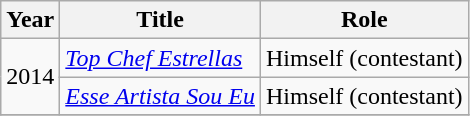<table class=wikitable>
<tr>
<th>Year</th>
<th>Title</th>
<th>Role</th>
</tr>
<tr>
<td rowspan=2>2014</td>
<td><em><a href='#'>Top Chef Estrellas</a></em></td>
<td>Himself (contestant)</td>
</tr>
<tr>
<td><em><a href='#'>Esse Artista Sou Eu</a></em></td>
<td>Himself (contestant)</td>
</tr>
<tr>
</tr>
</table>
